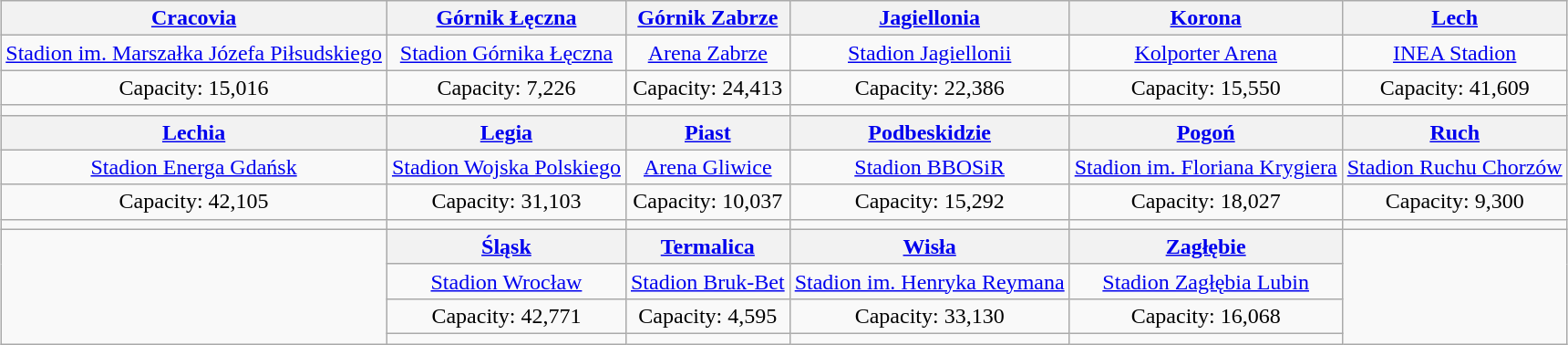<table class="wikitable" style="text-align:center;margin:1em auto;">
<tr>
<th><a href='#'>Cracovia</a></th>
<th><a href='#'>Górnik Łęczna</a></th>
<th><a href='#'>Górnik Zabrze</a></th>
<th><a href='#'>Jagiellonia</a></th>
<th><a href='#'>Korona</a></th>
<th><a href='#'>Lech</a></th>
</tr>
<tr>
<td><a href='#'>Stadion im. Marszałka Józefa Piłsudskiego</a></td>
<td><a href='#'>Stadion Górnika Łęczna</a></td>
<td><a href='#'>Arena Zabrze</a></td>
<td><a href='#'>Stadion Jagiellonii</a></td>
<td><a href='#'>Kolporter Arena</a></td>
<td><a href='#'>INEA Stadion</a></td>
</tr>
<tr>
<td>Capacity: 15,016</td>
<td>Capacity: 7,226</td>
<td>Capacity: 24,413</td>
<td>Capacity: 22,386</td>
<td>Capacity: 15,550</td>
<td>Capacity: 41,609</td>
</tr>
<tr>
<td></td>
<td></td>
<td></td>
<td></td>
<td></td>
<td></td>
</tr>
<tr>
<th><a href='#'>Lechia</a></th>
<th><a href='#'>Legia</a></th>
<th><a href='#'>Piast</a></th>
<th><a href='#'>Podbeskidzie</a></th>
<th><a href='#'>Pogoń</a></th>
<th><a href='#'>Ruch</a></th>
</tr>
<tr>
<td><a href='#'>Stadion Energa Gdańsk</a></td>
<td><a href='#'>Stadion Wojska Polskiego</a></td>
<td><a href='#'>Arena Gliwice</a></td>
<td><a href='#'>Stadion BBOSiR</a></td>
<td><a href='#'>Stadion im. Floriana Krygiera</a></td>
<td><a href='#'>Stadion Ruchu Chorzów</a></td>
</tr>
<tr>
<td>Capacity: 42,105</td>
<td>Capacity: 31,103</td>
<td>Capacity: 10,037</td>
<td>Capacity: 15,292</td>
<td>Capacity: 18,027</td>
<td>Capacity: 9,300</td>
</tr>
<tr>
<td></td>
<td></td>
<td></td>
<td></td>
<td></td>
<td></td>
</tr>
<tr>
<td rowspan=4></td>
<th><a href='#'>Śląsk</a></th>
<th><a href='#'>Termalica</a></th>
<th><a href='#'>Wisła</a></th>
<th><a href='#'>Zagłębie</a></th>
</tr>
<tr>
<td><a href='#'>Stadion Wrocław</a></td>
<td><a href='#'>Stadion Bruk-Bet</a></td>
<td><a href='#'>Stadion im. Henryka Reymana</a></td>
<td><a href='#'>Stadion Zagłębia Lubin</a></td>
</tr>
<tr>
<td>Capacity: 42,771</td>
<td>Capacity: 4,595</td>
<td>Capacity: 33,130</td>
<td>Capacity: 16,068</td>
</tr>
<tr>
<td></td>
<td></td>
<td></td>
<td></td>
</tr>
</table>
